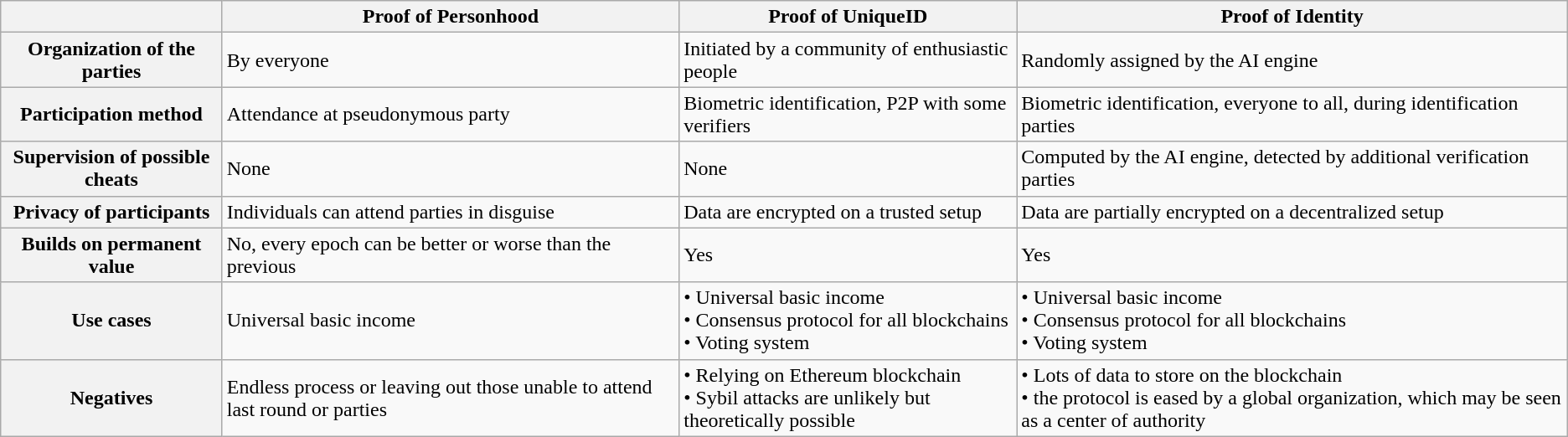<table class="wikitable">
<tr>
<th></th>
<th>Proof of Personhood</th>
<th>Proof of UniqueID</th>
<th>Proof of Identity</th>
</tr>
<tr>
<th>Organization of the parties</th>
<td>By everyone</td>
<td>Initiated by a community of enthusiastic people</td>
<td>Randomly assigned by the AI engine</td>
</tr>
<tr>
<th>Participation method</th>
<td>Attendance at pseudonymous party</td>
<td>Biometric identification, P2P with some verifiers</td>
<td>Biometric identification, everyone to all, during identification parties</td>
</tr>
<tr>
<th>Supervision of possible cheats</th>
<td>None</td>
<td>None</td>
<td>Computed by the AI engine, detected by additional verification parties</td>
</tr>
<tr>
<th>Privacy of participants</th>
<td>Individuals can attend parties in disguise</td>
<td>Data are encrypted on a trusted setup</td>
<td>Data are partially encrypted on a decentralized setup</td>
</tr>
<tr>
<th>Builds on permanent value</th>
<td>No, every epoch can be better or worse than the previous</td>
<td>Yes</td>
<td>Yes</td>
</tr>
<tr>
<th>Use cases</th>
<td>Universal basic income</td>
<td>• Universal basic income<br>• Consensus protocol for all blockchains<br>• Voting system</td>
<td>• Universal basic income<br>• Consensus protocol for all blockchains<br>• Voting system</td>
</tr>
<tr>
<th>Negatives</th>
<td>Endless process or leaving out those unable to attend last round or parties</td>
<td>• Relying on Ethereum blockchain<br>• Sybil attacks are unlikely but theoretically possible</td>
<td>• Lots of data to store on the blockchain<br>• the protocol is eased by a global organization, which may be seen as a center of authority</td>
</tr>
</table>
